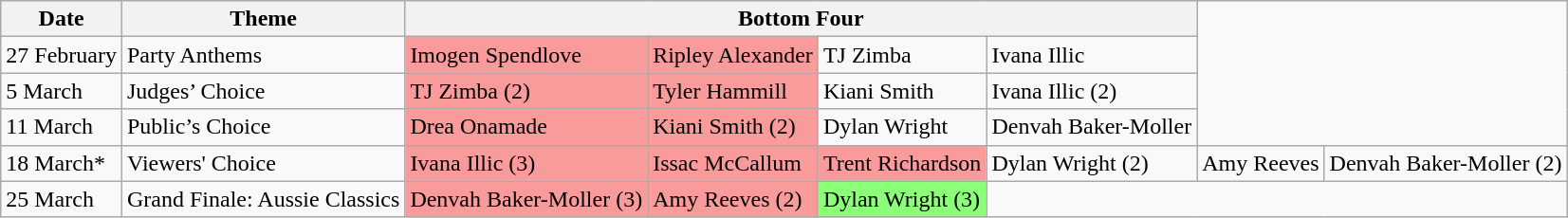<table class="wikitable">
<tr>
<th>Date</th>
<th>Theme</th>
<th colspan="4" style="text-align:center;">Bottom Four</th>
</tr>
<tr>
<td>27 February</td>
<td>Party Anthems</td>
<td style="background:#f99b9b;">Imogen Spendlove</td>
<td style="background:#f99b9b;">Ripley Alexander</td>
<td>TJ Zimba</td>
<td>Ivana Illic</td>
</tr>
<tr>
<td>5 March</td>
<td>Judges’ Choice</td>
<td style="background:#f99b9b;">TJ Zimba (2)</td>
<td style="background:#f99b9b;">Tyler Hammill</td>
<td>Kiani Smith</td>
<td>Ivana Illic (2)</td>
</tr>
<tr>
<td>11 March</td>
<td>Public’s Choice</td>
<td style="background:#f99b9b;">Drea Onamade</td>
<td style="background:#f99b9b;">Kiani Smith (2)</td>
<td>Dylan Wright</td>
<td>Denvah Baker-Moller</td>
</tr>
<tr>
<td>18 March*</td>
<td>Viewers' Choice</td>
<td style="background:#f99b9b;">Ivana Illic (3)</td>
<td style="background:#f99b9b;">Issac McCallum</td>
<td style="background:#f99b9b;">Trent Richardson</td>
<td>Dylan Wright (2)</td>
<td>Amy Reeves</td>
<td>Denvah Baker-Moller (2)</td>
</tr>
<tr>
<td>25 March</td>
<td>Grand Finale: Aussie Classics</td>
<td style="background:#f99b9b;">Denvah Baker-Moller (3)</td>
<td style="background:#f99b9b;">Amy Reeves (2)</td>
<td style="background:#8cff78;">Dylan Wright (3)</td>
</tr>
</table>
